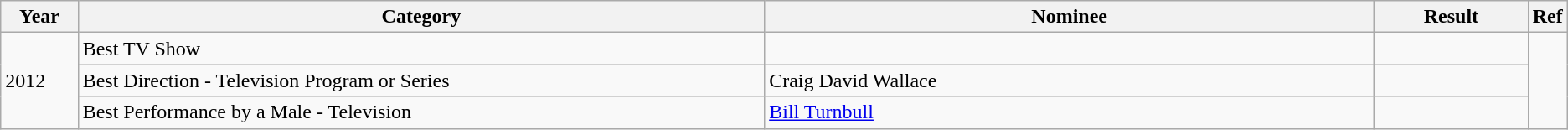<table class="wikitable">
<tr>
<th width=5%>Year</th>
<th width=45%>Category</th>
<th width=40%>Nominee</th>
<th width=10%>Result</th>
<th width=5%>Ref</th>
</tr>
<tr>
<td rowspan="3">2012</td>
<td>Best TV Show</td>
<td></td>
<td></td>
<td rowspan="3"></td>
</tr>
<tr>
<td>Best Direction - Television Program or Series</td>
<td>Craig David Wallace</td>
<td></td>
</tr>
<tr>
<td>Best Performance by a Male - Television</td>
<td><a href='#'>Bill Turnbull</a></td>
<td></td>
</tr>
</table>
